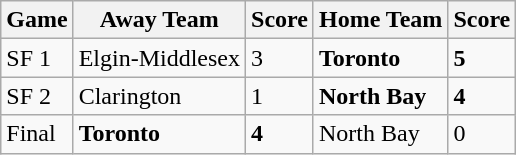<table class="wikitable">
<tr>
<th>Game</th>
<th style= width=35%>Away Team</th>
<th>Score</th>
<th style= width=35%>Home Team</th>
<th>Score</th>
</tr>
<tr>
<td>SF 1</td>
<td>Elgin-Middlesex</td>
<td>3</td>
<td><strong>Toronto</strong></td>
<td><strong>5</strong></td>
</tr>
<tr>
<td>SF 2</td>
<td>Clarington</td>
<td>1</td>
<td><strong>North Bay</strong></td>
<td><strong>4</strong></td>
</tr>
<tr>
<td>Final</td>
<td><strong>Toronto</strong></td>
<td><strong>4</strong></td>
<td>North Bay</td>
<td>0</td>
</tr>
</table>
